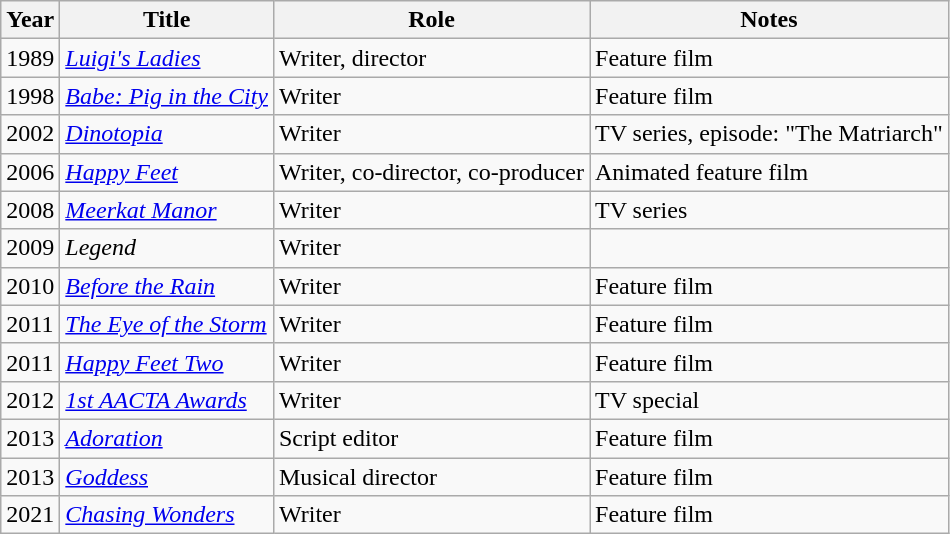<table class="wikitable sortable">
<tr>
<th>Year</th>
<th>Title</th>
<th>Role</th>
<th class="unsortable">Notes</th>
</tr>
<tr>
<td>1989</td>
<td><em><a href='#'>Luigi's Ladies</a></em></td>
<td>Writer, director</td>
<td>Feature film</td>
</tr>
<tr>
<td>1998</td>
<td><em><a href='#'>Babe: Pig in the City</a></em></td>
<td>Writer</td>
<td>Feature film</td>
</tr>
<tr>
<td>2002</td>
<td><em><a href='#'>Dinotopia</a></em></td>
<td>Writer</td>
<td>TV series, episode: "The Matriarch"</td>
</tr>
<tr>
<td>2006</td>
<td><em><a href='#'>Happy Feet</a></em></td>
<td>Writer, co-director, co-producer</td>
<td>Animated feature film</td>
</tr>
<tr>
<td>2008</td>
<td><em><a href='#'>Meerkat Manor</a></em></td>
<td>Writer</td>
<td>TV series</td>
</tr>
<tr>
<td>2009</td>
<td><em>Legend</em></td>
<td>Writer</td>
<td></td>
</tr>
<tr>
<td>2010</td>
<td><em><a href='#'>Before the Rain</a></em></td>
<td>Writer</td>
<td>Feature film</td>
</tr>
<tr>
<td>2011</td>
<td><em><a href='#'>The Eye of the Storm</a></em></td>
<td>Writer</td>
<td>Feature film</td>
</tr>
<tr>
<td>2011</td>
<td><em><a href='#'>Happy Feet Two</a></em></td>
<td>Writer</td>
<td>Feature film</td>
</tr>
<tr>
<td>2012</td>
<td><em><a href='#'>1st AACTA Awards</a></em></td>
<td>Writer</td>
<td>TV special</td>
</tr>
<tr>
<td>2013</td>
<td><em><a href='#'>Adoration</a></em></td>
<td>Script editor</td>
<td>Feature film</td>
</tr>
<tr>
<td>2013</td>
<td><em><a href='#'>Goddess</a></em></td>
<td>Musical director</td>
<td>Feature film</td>
</tr>
<tr>
<td>2021</td>
<td><em><a href='#'>Chasing Wonders</a></em></td>
<td>Writer</td>
<td>Feature film</td>
</tr>
</table>
